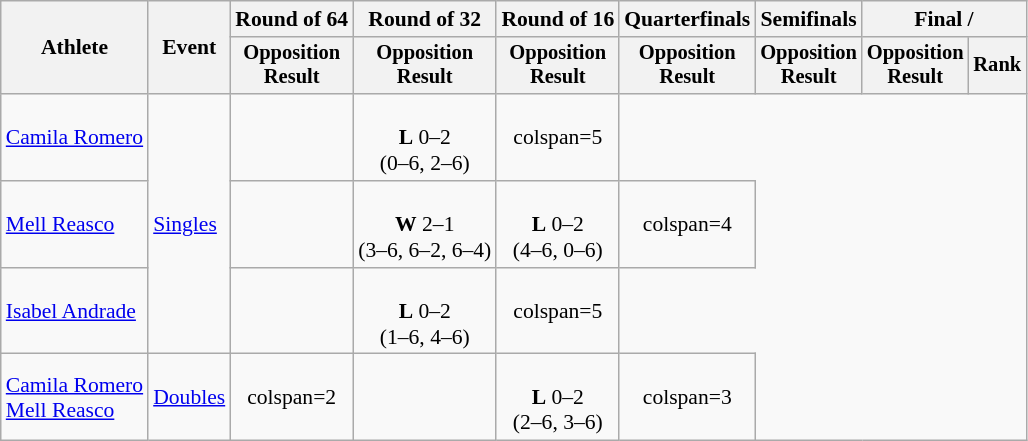<table class=wikitable style=font-size:90%;text-align:center>
<tr>
<th rowspan=2>Athlete</th>
<th rowspan=2>Event</th>
<th>Round of 64</th>
<th>Round of 32</th>
<th>Round of 16</th>
<th>Quarterfinals</th>
<th>Semifinals</th>
<th colspan=2>Final / </th>
</tr>
<tr style=font-size:95%>
<th>Opposition<br>Result</th>
<th>Opposition<br>Result</th>
<th>Opposition<br>Result</th>
<th>Opposition<br>Result</th>
<th>Opposition<br>Result</th>
<th>Opposition<br>Result</th>
<th>Rank</th>
</tr>
<tr align=center>
<td align=left><a href='#'>Camila Romero</a></td>
<td align=left rowspan=3><a href='#'>Singles</a></td>
<td></td>
<td><br><strong>L</strong> 0–2 <br> (0–6, 2–6)</td>
<td>colspan=5 </td>
</tr>
<tr align=center>
<td align=left><a href='#'>Mell Reasco</a></td>
<td></td>
<td><br><strong>W</strong> 2–1 <br> (3–6, 6–2, 6–4)</td>
<td><br><strong>L</strong> 0–2 <br> (4–6, 0–6)</td>
<td>colspan=4 </td>
</tr>
<tr align=center>
<td align=left><a href='#'>Isabel Andrade</a></td>
<td></td>
<td><br><strong>L</strong> 0–2 <br> (1–6, 4–6)</td>
<td>colspan=5 </td>
</tr>
<tr align=center>
<td align=left><a href='#'>Camila Romero</a> <br> <a href='#'>Mell Reasco</a></td>
<td align=left rowspan=3><a href='#'>Doubles</a></td>
<td>colspan=2 </td>
<td></td>
<td><br><strong>L</strong> 0–2 <br> (2–6, 3–6)</td>
<td>colspan=3 </td>
</tr>
</table>
